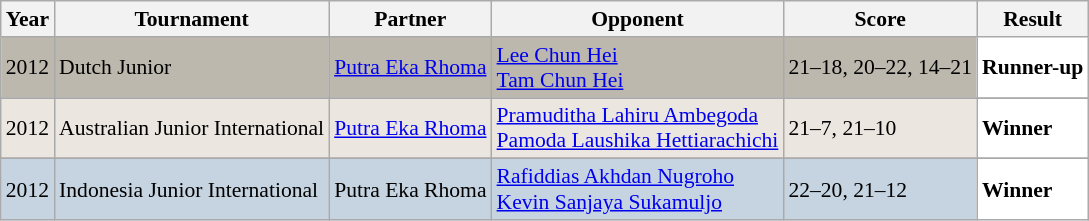<table class="sortable wikitable" style="font-size: 90%">
<tr>
<th>Year</th>
<th>Tournament</th>
<th>Partner</th>
<th>Opponent</th>
<th>Score</th>
<th>Result</th>
</tr>
<tr style="background:#BDB8AD">
<td align="center">2012</td>
<td align="left">Dutch Junior</td>
<td align="left"> <a href='#'>Putra Eka Rhoma</a></td>
<td align="left"> <a href='#'>Lee Chun Hei</a><br> <a href='#'>Tam Chun Hei</a></td>
<td align="left">21–18, 20–22, 14–21</td>
<td style="text-align:left; background:white"> <strong>Runner-up</strong></td>
</tr>
<tr>
</tr>
<tr style="background:#EBE7E0">
<td align="center">2012</td>
<td align="left">Australian Junior International</td>
<td align="left"> <a href='#'>Putra Eka Rhoma</a></td>
<td align="left"> <a href='#'>Pramuditha Lahiru Ambegoda</a><br> <a href='#'>Pamoda Laushika Hettiarachichi</a></td>
<td align="left">21–7, 21–10</td>
<td style="text-align:left; background:white"> <strong>Winner</strong></td>
</tr>
<tr>
</tr>
<tr style="background:#C6D4E1">
<td align="center">2012</td>
<td align="left">Indonesia Junior International</td>
<td align="left"> Putra Eka Rhoma</td>
<td align="left"> <a href='#'>Rafiddias Akhdan Nugroho</a> <br>  <a href='#'>Kevin Sanjaya Sukamuljo</a></td>
<td align="left">22–20, 21–12</td>
<td style="text-align:left; background:white"> <strong>Winner</strong></td>
</tr>
</table>
